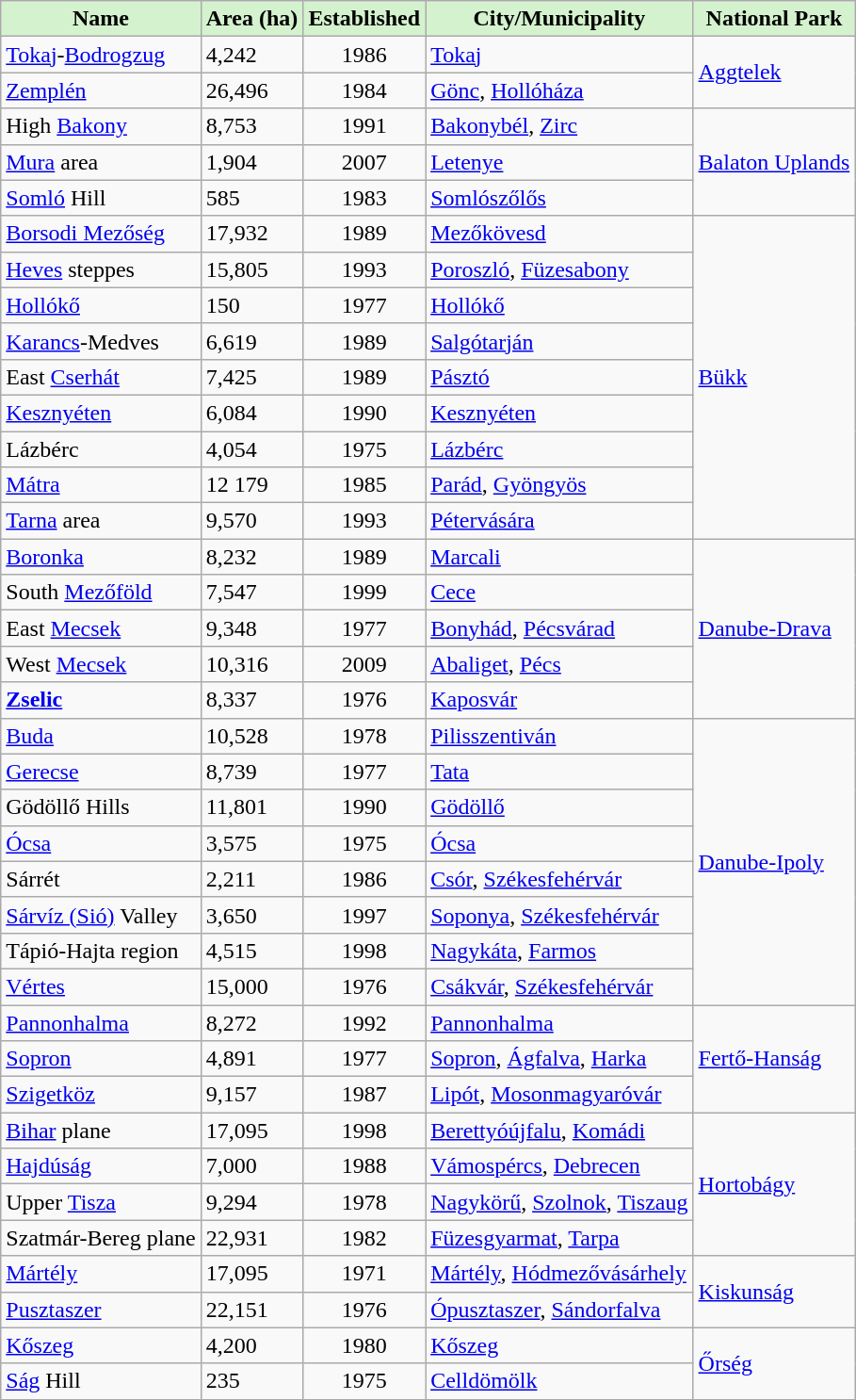<table class="wikitable sortable">
<tr>
<th style=background:#D4F2CE;><strong>Name</strong></th>
<th style=background:#D4F2CE;><strong>Area (ha)</strong></th>
<th style=background:#D4F2CE;><strong>Established</strong></th>
<th style=background:#D4F2CE;><strong>City/Municipality</strong></th>
<th style=background:#D4F2CE;><strong>National Park</strong></th>
</tr>
<tr>
<td><a href='#'>Tokaj</a>-<a href='#'>Bodrogzug</a></td>
<td>4,242</td>
<td style="text-align:center;">1986</td>
<td><a href='#'>Tokaj</a></td>
<td rowspan="2"> <a href='#'>Aggtelek</a></td>
</tr>
<tr>
<td><a href='#'>Zemplén</a></td>
<td>26,496</td>
<td style="text-align:center;">1984</td>
<td><a href='#'>Gönc</a>, <a href='#'>Hollóháza</a></td>
</tr>
<tr>
<td>High <a href='#'>Bakony</a></td>
<td>8,753</td>
<td style="text-align:center;">1991</td>
<td><a href='#'>Bakonybél</a>, <a href='#'>Zirc</a></td>
<td rowspan="3"> <a href='#'>Balaton Uplands</a></td>
</tr>
<tr>
<td><a href='#'>Mura</a> area</td>
<td>1,904</td>
<td style="text-align:center;">2007</td>
<td><a href='#'>Letenye</a></td>
</tr>
<tr>
<td><a href='#'>Somló</a> Hill</td>
<td>585</td>
<td style="text-align:center;">1983</td>
<td><a href='#'>Somlószőlős</a></td>
</tr>
<tr>
<td><a href='#'>Borsodi Mezőség</a></td>
<td>17,932</td>
<td style="text-align:center;">1989</td>
<td><a href='#'>Mezőkövesd</a></td>
<td rowspan="9"> <a href='#'>Bükk</a></td>
</tr>
<tr>
<td><a href='#'>Heves</a> steppes</td>
<td>15,805</td>
<td style="text-align:center;">1993</td>
<td><a href='#'>Poroszló</a>, <a href='#'>Füzesabony</a></td>
</tr>
<tr>
<td><a href='#'>Hollókő</a></td>
<td>150</td>
<td style="text-align:center;">1977</td>
<td><a href='#'>Hollókő</a></td>
</tr>
<tr>
<td><a href='#'>Karancs</a>-Medves</td>
<td>6,619</td>
<td style="text-align:center;">1989</td>
<td><a href='#'>Salgótarján</a></td>
</tr>
<tr>
<td>East <a href='#'>Cserhát</a></td>
<td>7,425</td>
<td style="text-align:center;">1989</td>
<td><a href='#'>Pásztó</a></td>
</tr>
<tr>
<td><a href='#'>Kesznyéten</a></td>
<td>6,084</td>
<td style="text-align:center;">1990</td>
<td><a href='#'>Kesznyéten</a></td>
</tr>
<tr>
<td>Lázbérc</td>
<td>4,054</td>
<td style="text-align:center;">1975</td>
<td><a href='#'>Lázbérc</a></td>
</tr>
<tr>
<td><a href='#'>Mátra</a></td>
<td>12 179</td>
<td style="text-align:center;">1985</td>
<td><a href='#'>Parád</a>, <a href='#'>Gyöngyös</a></td>
</tr>
<tr>
<td><a href='#'>Tarna</a> area</td>
<td>9,570</td>
<td style="text-align:center;">1993</td>
<td><a href='#'>Pétervására</a></td>
</tr>
<tr>
<td><a href='#'>Boronka</a></td>
<td>8,232</td>
<td style="text-align:center;">1989</td>
<td><a href='#'>Marcali</a></td>
<td rowspan="5"> <a href='#'>Danube-Drava</a></td>
</tr>
<tr>
<td>South <a href='#'>Mezőföld</a></td>
<td>7,547</td>
<td style="text-align:center;">1999</td>
<td><a href='#'>Cece</a></td>
</tr>
<tr>
<td>East <a href='#'>Mecsek</a></td>
<td>9,348</td>
<td style="text-align:center;">1977</td>
<td><a href='#'>Bonyhád</a>, <a href='#'>Pécsvárad</a></td>
</tr>
<tr>
<td>West <a href='#'>Mecsek</a></td>
<td>10,316</td>
<td style="text-align:center;">2009</td>
<td><a href='#'>Abaliget</a>, <a href='#'>Pécs</a></td>
</tr>
<tr>
<td><strong><a href='#'>Zselic</a></strong></td>
<td>8,337</td>
<td style="text-align:center;">1976</td>
<td><a href='#'>Kaposvár</a></td>
</tr>
<tr>
<td><a href='#'>Buda</a></td>
<td>10,528</td>
<td style="text-align:center;">1978</td>
<td><a href='#'>Pilisszentiván</a></td>
<td rowspan="8"> <a href='#'>Danube-Ipoly</a></td>
</tr>
<tr>
<td><a href='#'>Gerecse</a></td>
<td>8,739</td>
<td style="text-align:center;">1977</td>
<td><a href='#'>Tata</a></td>
</tr>
<tr>
<td>Gödöllő Hills</td>
<td>11,801</td>
<td style="text-align:center;">1990</td>
<td><a href='#'>Gödöllő</a></td>
</tr>
<tr>
<td><a href='#'>Ócsa</a></td>
<td>3,575</td>
<td style="text-align:center;">1975</td>
<td><a href='#'>Ócsa</a></td>
</tr>
<tr>
<td>Sárrét</td>
<td>2,211</td>
<td style="text-align:center;">1986</td>
<td><a href='#'>Csór</a>, <a href='#'>Székesfehérvár</a></td>
</tr>
<tr>
<td><a href='#'>Sárvíz (Sió)</a> Valley</td>
<td>3,650</td>
<td style="text-align:center;">1997</td>
<td><a href='#'>Soponya</a>, <a href='#'>Székesfehérvár</a></td>
</tr>
<tr>
<td>Tápió-Hajta region</td>
<td>4,515</td>
<td style="text-align:center;">1998</td>
<td><a href='#'>Nagykáta</a>, <a href='#'>Farmos</a></td>
</tr>
<tr>
<td><a href='#'>Vértes</a></td>
<td>15,000</td>
<td style="text-align:center;">1976</td>
<td><a href='#'>Csákvár</a>, <a href='#'>Székesfehérvár</a></td>
</tr>
<tr>
<td><a href='#'>Pannonhalma</a></td>
<td>8,272</td>
<td style="text-align:center;">1992</td>
<td><a href='#'>Pannonhalma</a></td>
<td rowspan="3"> <a href='#'>Fertő-Hanság</a></td>
</tr>
<tr>
<td><a href='#'>Sopron</a></td>
<td>4,891</td>
<td style="text-align:center;">1977</td>
<td><a href='#'>Sopron</a>, <a href='#'>Ágfalva</a>, <a href='#'>Harka</a></td>
</tr>
<tr>
<td><a href='#'>Szigetköz</a></td>
<td>9,157</td>
<td style="text-align:center;">1987</td>
<td><a href='#'>Lipót</a>, <a href='#'>Mosonmagyaróvár</a></td>
</tr>
<tr>
<td><a href='#'>Bihar</a> plane</td>
<td>17,095</td>
<td style="text-align:center;">1998</td>
<td><a href='#'>Berettyóújfalu</a>, <a href='#'>Komádi</a></td>
<td rowspan="4"> <a href='#'>Hortobágy</a></td>
</tr>
<tr>
<td><a href='#'>Hajdúság</a></td>
<td>7,000</td>
<td style="text-align:center;">1988</td>
<td><a href='#'>Vámospércs</a>, <a href='#'>Debrecen</a></td>
</tr>
<tr>
<td>Upper <a href='#'>Tisza</a></td>
<td>9,294</td>
<td style="text-align:center;">1978</td>
<td><a href='#'>Nagykörű</a>, <a href='#'>Szolnok</a>, <a href='#'>Tiszaug</a></td>
</tr>
<tr>
<td>Szatmár-Bereg plane</td>
<td>22,931</td>
<td style="text-align:center;">1982</td>
<td><a href='#'>Füzesgyarmat</a>, <a href='#'>Tarpa</a></td>
</tr>
<tr>
<td><a href='#'>Mártély</a></td>
<td>17,095</td>
<td style="text-align:center;">1971</td>
<td><a href='#'>Mártély</a>, <a href='#'>Hódmezővásárhely</a></td>
<td rowspan="2"> <a href='#'>Kiskunság</a></td>
</tr>
<tr>
<td><a href='#'>Pusztaszer</a></td>
<td>22,151</td>
<td style="text-align:center;">1976</td>
<td><a href='#'>Ópusztaszer</a>, <a href='#'>Sándorfalva</a></td>
</tr>
<tr>
<td><a href='#'>Kőszeg</a></td>
<td>4,200</td>
<td style="text-align:center;">1980</td>
<td><a href='#'>Kőszeg</a></td>
<td rowspan="2"> <a href='#'>Őrség</a></td>
</tr>
<tr>
<td><a href='#'>Ság</a> Hill</td>
<td>235</td>
<td style="text-align:center;">1975</td>
<td><a href='#'>Celldömölk</a></td>
</tr>
</table>
